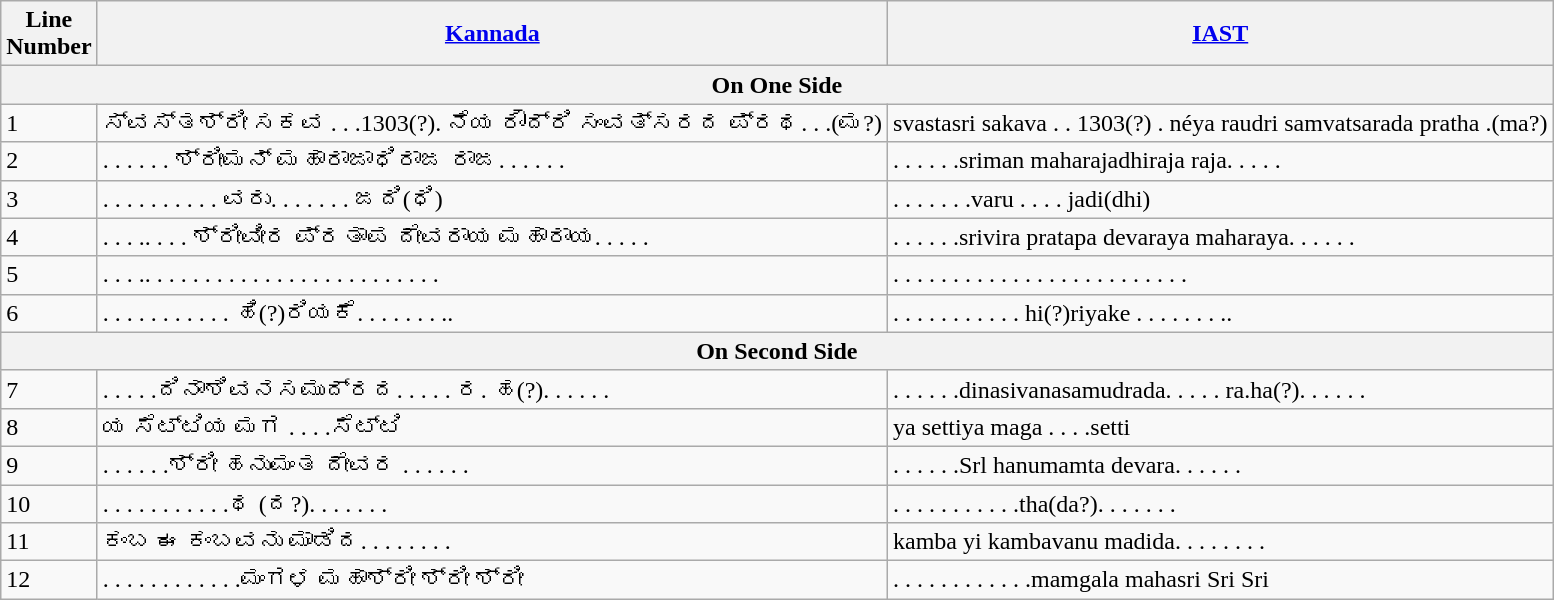<table class="wikitable">
<tr>
<th>Line<br>Number</th>
<th><a href='#'>Kannada</a></th>
<th><a href='#'>IAST</a></th>
</tr>
<tr>
<th colspan="3">On One Side</th>
</tr>
<tr>
<td>1</td>
<td>ಸ್ವಸ್ತಶ್ರೀ ಸಕವ . . .1303(?). ನೆಯ ರೌದ್ರಿ ಸಂವತ್ಸರದ ಪ್ರಥ. . .(ಮ?)</td>
<td>svastasri sakava . . 1303(?) . néya raudri samvatsarada pratha .(ma?)</td>
</tr>
<tr>
<td>2</td>
<td>. . . . . . ಶ್ರೀಮನ್ ಮಹಾರಾಜಾಧಿರಾಜ ರಾಜ. . . . . .</td>
<td>. . . . . .sriman maharajadhiraja raja. . . . .</td>
</tr>
<tr>
<td>3</td>
<td>. . . . . . . . . . ವರು. . . . . . . ಜದಿ(ಧಿ)</td>
<td>. . . . . . .varu . . . . jadi(dhi)</td>
</tr>
<tr>
<td>4</td>
<td>.  . . .. . . . ಶ್ರೀವೀರ ಪ್ರತಾಪ ದೇವರಾಯ ಮಹಾರಾಯ. . . . .</td>
<td>. . . . . .srivira pratapa devaraya maharaya. . . . . .</td>
</tr>
<tr>
<td>5</td>
<td>. . . .. . . . . . . . . . . . . . . . . . . . . . . . .</td>
<td>. . . . . . . . . . . . . . . . . . . . . . . . .</td>
</tr>
<tr>
<td>6</td>
<td>. . . . . . . . . . . ಹಿ(?)ರಿಯಕೆ. . . . . . . ..</td>
<td>. . . . . . . . . . . hi(?)riyake . . . . . . . ..</td>
</tr>
<tr>
<th colspan="3">On Second Side</th>
</tr>
<tr>
<td>7</td>
<td>. . . . .ದಿನಾಶಿವನಸಮುದ್ರದ. . . . . ರ. ಹ(?). . . . . .</td>
<td>. . . . . .dinasivanasamudrada. . . . .  ra.ha(?). . . . . .</td>
</tr>
<tr>
<td>8</td>
<td>ಯ ಸೆಟ್ಟಿಯ ಮಗ . . . .ಸೆಟ್ಟಿ</td>
<td>ya settiya maga . . . .setti</td>
</tr>
<tr>
<td>9</td>
<td>. . . . . .ಶ್ರೀ ಹನುಮಂತ ದೇವರ . . . . . .</td>
<td>. . . . . .Srl hanumamta devara. . . . . .</td>
</tr>
<tr>
<td>10</td>
<td>. . . . . . . . . . .ಥ (ದ?). . . . . . .</td>
<td>. . . . . . . . . . .tha(da?). . . . . . .</td>
</tr>
<tr>
<td>11</td>
<td>ಕಂಬ ಈ  ಕಂಬವನು  ಮಾಡಿದ. . . . . . . .</td>
<td>kamba yi kambavanu madida. . . . . . . .</td>
</tr>
<tr>
<td>12</td>
<td>. . . . . . . . . . . .ಮಂಗಳ ಮಹಾಶ್ರೀ  ಶ್ರೀ ಶ್ರೀ</td>
<td>. . . . . . . . . . . .mamgala mahasri Sri Sri</td>
</tr>
</table>
